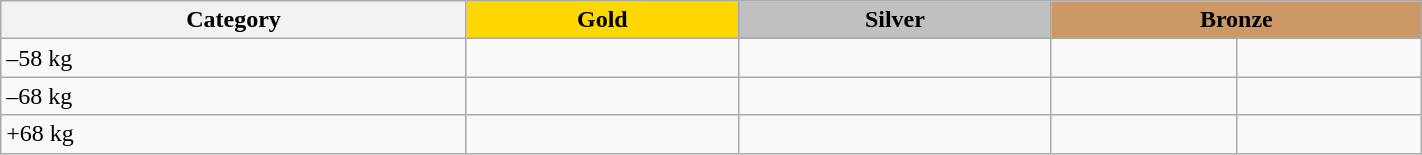<table class="wikitable" style="width:75%;">
<tr>
<th>Category</th>
<th style="background: gold">Gold</th>
<th style="background: silver">Silver</th>
<th style="background:#c96;" colspan="2">Bronze</th>
</tr>
<tr>
<td>–58 kg</td>
<td></td>
<td></td>
<td></td>
<td></td>
</tr>
<tr>
<td>–68 kg</td>
<td></td>
<td></td>
<td></td>
<td></td>
</tr>
<tr>
<td>+68 kg</td>
<td></td>
<td></td>
<td></td>
<td></td>
</tr>
</table>
